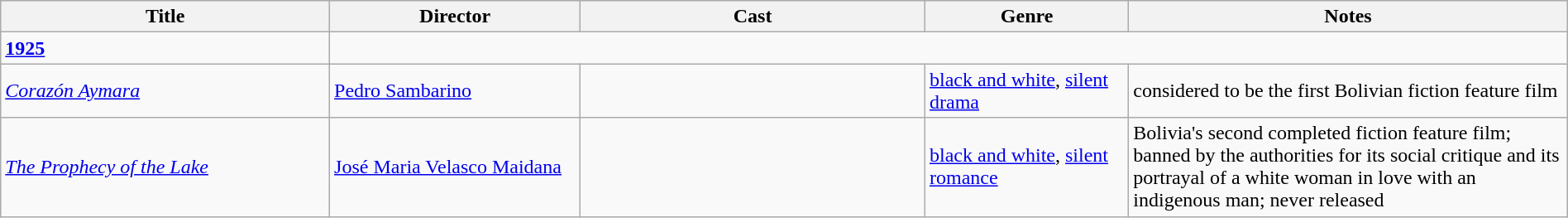<table class="wikitable" style="width:100%;">
<tr>
<th style="width:21%;">Title</th>
<th style="width:16%;">Director</th>
<th style="width:22%;">Cast</th>
<th style="width:13%;">Genre</th>
<th style="width:28%;">Notes</th>
</tr>
<tr>
<td><strong><a href='#'>1925</a></strong></td>
</tr>
<tr>
<td><em><a href='#'>Corazón Aymara</a></em></td>
<td><a href='#'>Pedro Sambarino</a></td>
<td></td>
<td><a href='#'>black and white</a>, <a href='#'>silent</a> <a href='#'>drama</a></td>
<td>considered to be the first Bolivian fiction feature film</td>
</tr>
<tr>
<td><em><a href='#'>The Prophecy of the Lake</a></em></td>
<td><a href='#'>José Maria Velasco Maidana</a></td>
<td></td>
<td><a href='#'>black and white</a>, <a href='#'>silent</a> <a href='#'>romance</a></td>
<td>Bolivia's second completed fiction feature film; banned by the authorities for its social critique and its portrayal of a white woman in love with an indigenous man; never released</td>
</tr>
</table>
